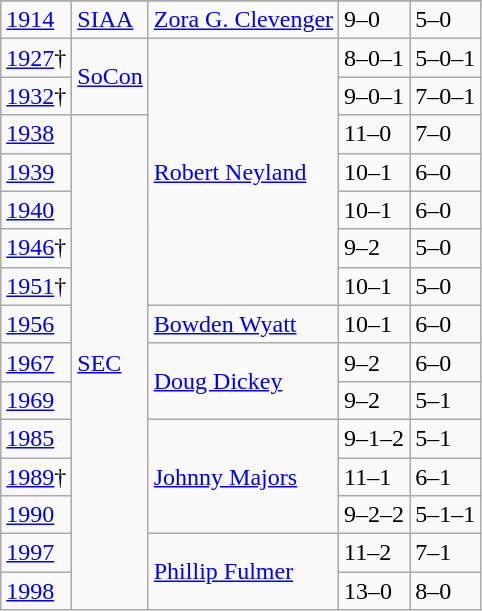<table class="wikitable">
<tr>
</tr>
<tr>
<td><a href='#'>1914</a></td>
<td><a href='#'>SIAA</a></td>
<td><a href='#'>Zora G. Clevenger</a></td>
<td>9–0</td>
<td>5–0</td>
</tr>
<tr>
<td><a href='#'>1927</a>†</td>
<td rowspan="2"><a href='#'>SoCon</a></td>
<td rowspan="7"><a href='#'>Robert Neyland</a></td>
<td>8–0–1</td>
<td>5–0–1</td>
</tr>
<tr>
<td><a href='#'>1932</a>†</td>
<td>9–0–1</td>
<td>7–0–1</td>
</tr>
<tr>
<td><a href='#'>1938</a></td>
<td rowspan="13"><a href='#'>SEC</a></td>
<td>11–0</td>
<td>7–0</td>
</tr>
<tr>
<td><a href='#'>1939</a></td>
<td>10–1</td>
<td>6–0</td>
</tr>
<tr>
<td><a href='#'>1940</a></td>
<td>10–1</td>
<td>6–0</td>
</tr>
<tr>
<td><a href='#'>1946</a>†</td>
<td>9–2</td>
<td>5–0</td>
</tr>
<tr>
<td><a href='#'>1951</a>†</td>
<td>10–1</td>
<td>5–0</td>
</tr>
<tr>
<td><a href='#'>1956</a></td>
<td><a href='#'>Bowden Wyatt</a></td>
<td>10–1</td>
<td>6–0</td>
</tr>
<tr>
<td><a href='#'>1967</a></td>
<td rowspan="2"><a href='#'>Doug Dickey</a></td>
<td>9–2</td>
<td>6–0</td>
</tr>
<tr>
<td><a href='#'>1969</a></td>
<td>9–2</td>
<td>5–1</td>
</tr>
<tr>
<td><a href='#'>1985</a></td>
<td rowspan="3"><a href='#'>Johnny Majors</a></td>
<td>9–1–2</td>
<td>5–1</td>
</tr>
<tr>
<td><a href='#'>1989</a>†</td>
<td>11–1</td>
<td>6–1</td>
</tr>
<tr>
<td><a href='#'>1990</a></td>
<td>9–2–2</td>
<td>5–1–1</td>
</tr>
<tr>
<td><a href='#'>1997</a></td>
<td rowspan="2"><a href='#'>Phillip Fulmer</a></td>
<td>11–2</td>
<td>7–1</td>
</tr>
<tr>
<td><a href='#'>1998</a></td>
<td>13–0</td>
<td>8–0</td>
</tr>
</table>
